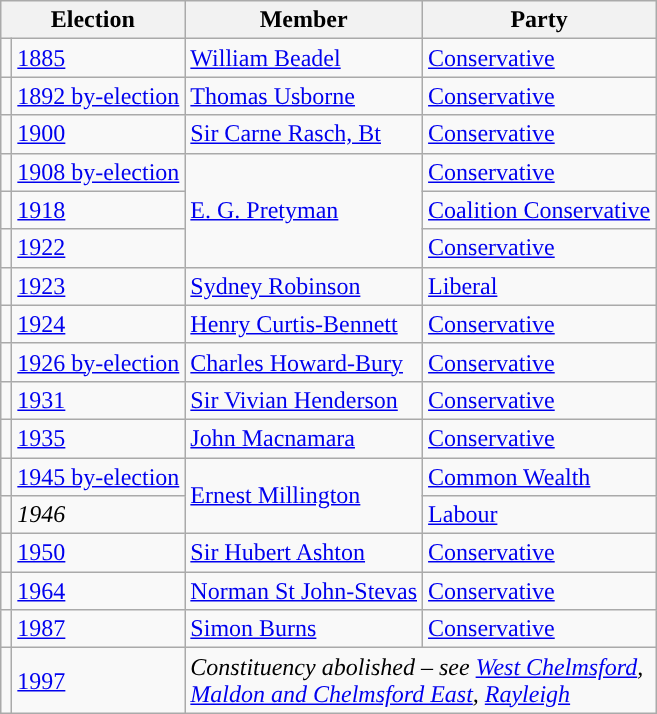<table class="wikitable">
<tr>
<th colspan="2">Election</th>
<th>Member</th>
<th>Party</th>
</tr>
<tr>
<td style="color:inherit;background-color: "></td>
<td><a href='#'>1885</a></td>
<td><a href='#'>William Beadel</a></td>
<td><a href='#'>Conservative</a></td>
</tr>
<tr>
<td style="color:inherit;background-color: "></td>
<td><a href='#'>1892 by-election</a> </td>
<td><a href='#'>Thomas Usborne</a></td>
<td><a href='#'>Conservative</a></td>
</tr>
<tr>
<td style="color:inherit;background-color: "></td>
<td><a href='#'>1900</a></td>
<td><a href='#'>Sir Carne Rasch, Bt</a></td>
<td><a href='#'>Conservative</a></td>
</tr>
<tr>
<td style="color:inherit;background-color: "></td>
<td><a href='#'>1908 by-election</a> </td>
<td rowspan="3"><a href='#'>E. G. Pretyman</a></td>
<td><a href='#'>Conservative</a></td>
</tr>
<tr>
<td style="color:inherit;background-color: "></td>
<td><a href='#'>1918</a></td>
<td><a href='#'>Coalition Conservative</a></td>
</tr>
<tr>
<td style="color:inherit;background-color: "></td>
<td><a href='#'>1922</a></td>
<td><a href='#'>Conservative</a></td>
</tr>
<tr>
<td style="color:inherit;background-color: "></td>
<td><a href='#'>1923</a></td>
<td><a href='#'>Sydney Robinson</a></td>
<td><a href='#'>Liberal</a></td>
</tr>
<tr>
<td style="color:inherit;background-color: "></td>
<td><a href='#'>1924</a></td>
<td><a href='#'>Henry Curtis-Bennett</a></td>
<td><a href='#'>Conservative</a></td>
</tr>
<tr>
<td style="color:inherit;background-color: "></td>
<td><a href='#'>1926 by-election</a> </td>
<td><a href='#'>Charles Howard-Bury</a></td>
<td><a href='#'>Conservative</a></td>
</tr>
<tr>
<td style="color:inherit;background-color: "></td>
<td><a href='#'>1931</a></td>
<td><a href='#'>Sir Vivian Henderson</a></td>
<td><a href='#'>Conservative</a></td>
</tr>
<tr>
<td style="color:inherit;background-color: "></td>
<td><a href='#'>1935</a></td>
<td><a href='#'>John Macnamara</a></td>
<td><a href='#'>Conservative</a></td>
</tr>
<tr>
<td style="color:inherit;background-color: "></td>
<td><a href='#'>1945 by-election</a> </td>
<td rowspan="2"><a href='#'>Ernest Millington</a></td>
<td><a href='#'>Common Wealth</a></td>
</tr>
<tr>
<td style="color:inherit;background-color: "></td>
<td><em>1946</em> </td>
<td><a href='#'>Labour</a></td>
</tr>
<tr>
<td style="color:inherit;background-color: "></td>
<td><a href='#'>1950</a></td>
<td><a href='#'>Sir Hubert Ashton</a></td>
<td><a href='#'>Conservative</a></td>
</tr>
<tr>
<td style="color:inherit;background-color: "></td>
<td><a href='#'>1964</a></td>
<td><a href='#'>Norman St John-Stevas</a></td>
<td><a href='#'>Conservative</a></td>
</tr>
<tr>
<td style="color:inherit;background-color: "></td>
<td><a href='#'>1987</a></td>
<td><a href='#'>Simon Burns</a></td>
<td><a href='#'>Conservative</a></td>
</tr>
<tr>
<td></td>
<td><a href='#'>1997</a></td>
<td colspan="3"><em>Constituency abolished – see <a href='#'>West Chelmsford</a>, <br><a href='#'>Maldon and Chelmsford East</a>, <a href='#'>Rayleigh</a></em></td>
</tr>
</table>
